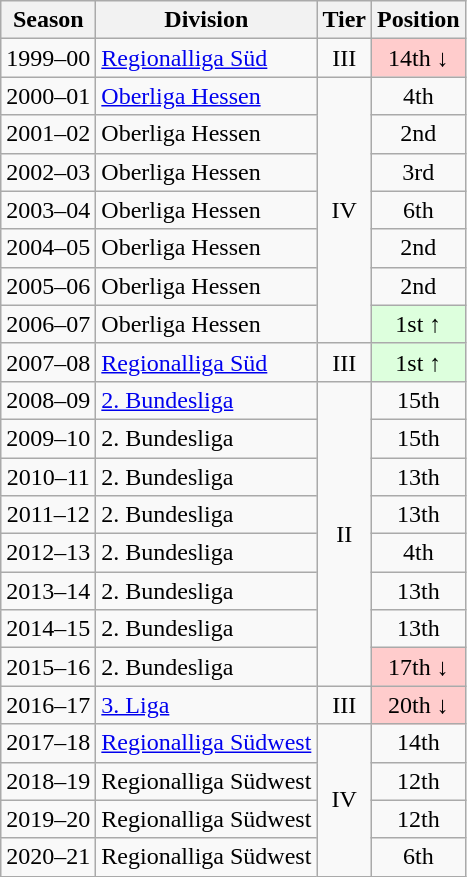<table class="wikitable">
<tr>
<th>Season</th>
<th>Division</th>
<th>Tier</th>
<th>Position</th>
</tr>
<tr style="text-align:center;">
<td>1999–00</td>
<td style="text-align:left;"><a href='#'>Regionalliga Süd</a></td>
<td>III</td>
<td style="background:#ffcccc">14th ↓</td>
</tr>
<tr style="text-align:center;">
<td>2000–01</td>
<td style="text-align:left;"><a href='#'>Oberliga Hessen</a></td>
<td rowspan=7>IV</td>
<td>4th</td>
</tr>
<tr style="text-align:center;">
<td>2001–02</td>
<td style="text-align:left;">Oberliga Hessen</td>
<td>2nd</td>
</tr>
<tr style="text-align:center;">
<td>2002–03</td>
<td style="text-align:left;">Oberliga Hessen</td>
<td>3rd</td>
</tr>
<tr style="text-align:center;">
<td>2003–04</td>
<td style="text-align:left;">Oberliga Hessen</td>
<td>6th</td>
</tr>
<tr style="text-align:center;">
<td>2004–05</td>
<td style="text-align:left;">Oberliga Hessen</td>
<td>2nd</td>
</tr>
<tr style="text-align:center;">
<td>2005–06</td>
<td style="text-align:left;">Oberliga Hessen</td>
<td>2nd</td>
</tr>
<tr style="text-align:center;">
<td>2006–07</td>
<td style="text-align:left;">Oberliga Hessen</td>
<td style="background:#ddffdd">1st ↑</td>
</tr>
<tr style="text-align:center;">
<td>2007–08</td>
<td style="text-align:left;"><a href='#'>Regionalliga Süd</a></td>
<td>III</td>
<td style="background:#ddffdd">1st ↑</td>
</tr>
<tr style="text-align:center;">
<td>2008–09</td>
<td style="text-align:left;"><a href='#'>2. Bundesliga</a></td>
<td rowspan=8>II</td>
<td>15th</td>
</tr>
<tr style="text-align:center;">
<td>2009–10</td>
<td style="text-align:left;">2. Bundesliga</td>
<td>15th</td>
</tr>
<tr style="text-align:center;">
<td>2010–11</td>
<td style="text-align:left;">2. Bundesliga</td>
<td>13th</td>
</tr>
<tr style="text-align:center;">
<td>2011–12</td>
<td style="text-align:left;">2. Bundesliga</td>
<td>13th</td>
</tr>
<tr style="text-align:center;">
<td>2012–13</td>
<td style="text-align:left;">2. Bundesliga</td>
<td>4th</td>
</tr>
<tr style="text-align:center;">
<td>2013–14</td>
<td style="text-align:left;">2. Bundesliga</td>
<td>13th</td>
</tr>
<tr style="text-align:center;">
<td>2014–15</td>
<td style="text-align:left;">2. Bundesliga</td>
<td>13th</td>
</tr>
<tr style="text-align:center;">
<td>2015–16</td>
<td style="text-align:left;">2. Bundesliga</td>
<td style="background:#ffcccc">17th ↓</td>
</tr>
<tr style="text-align:center;">
<td>2016–17</td>
<td style="text-align:left;"><a href='#'>3. Liga</a></td>
<td>III</td>
<td style="background:#ffcccc">20th ↓</td>
</tr>
<tr style="text-align:center;">
<td>2017–18</td>
<td style="text-align:left;"><a href='#'>Regionalliga Südwest</a></td>
<td rowspan=4>IV</td>
<td>14th</td>
</tr>
<tr style="text-align:center;">
<td>2018–19</td>
<td style="text-align:left;">Regionalliga Südwest</td>
<td>12th</td>
</tr>
<tr style="text-align:center;">
<td>2019–20</td>
<td style="text-align:left;">Regionalliga Südwest</td>
<td>12th</td>
</tr>
<tr style="text-align:center;">
<td>2020–21</td>
<td style="text-align:left;">Regionalliga Südwest</td>
<td>6th</td>
</tr>
</table>
